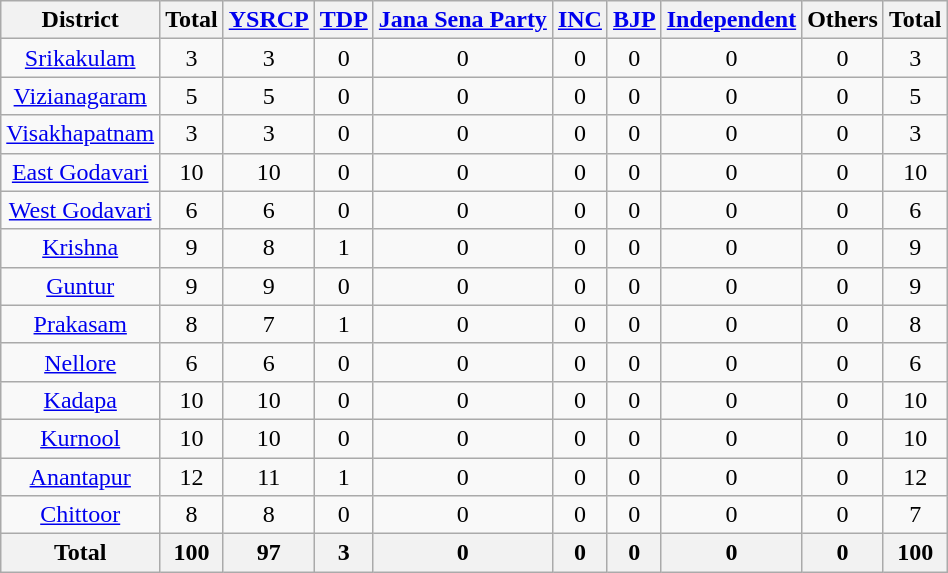<table class="wikitable sortable" style="text-align:center">
<tr>
<th>District</th>
<th>Total</th>
<th><a href='#'>YSRCP</a></th>
<th><a href='#'>TDP</a></th>
<th><a href='#'>Jana Sena Party</a></th>
<th><a href='#'>INC</a></th>
<th><a href='#'>BJP</a></th>
<th><a href='#'>Independent</a></th>
<th>Others</th>
<th>Total</th>
</tr>
<tr>
<td><a href='#'>Srikakulam</a></td>
<td>3</td>
<td>3</td>
<td>0</td>
<td>0</td>
<td>0</td>
<td>0</td>
<td>0</td>
<td>0</td>
<td>3</td>
</tr>
<tr>
<td><a href='#'>Vizianagaram</a></td>
<td>5</td>
<td>5</td>
<td>0</td>
<td>0</td>
<td>0</td>
<td>0</td>
<td>0</td>
<td>0</td>
<td>5</td>
</tr>
<tr>
<td><a href='#'>Visakhapatnam</a></td>
<td>3</td>
<td>3</td>
<td>0</td>
<td>0</td>
<td>0</td>
<td>0</td>
<td>0</td>
<td>0</td>
<td>3</td>
</tr>
<tr>
<td><a href='#'>East Godavari</a></td>
<td>10</td>
<td>10</td>
<td>0</td>
<td>0</td>
<td>0</td>
<td>0</td>
<td>0</td>
<td>0</td>
<td>10</td>
</tr>
<tr>
<td><a href='#'>West Godavari</a></td>
<td>6</td>
<td>6</td>
<td>0</td>
<td>0</td>
<td>0</td>
<td>0</td>
<td>0</td>
<td>0</td>
<td>6</td>
</tr>
<tr>
<td><a href='#'>Krishna</a></td>
<td>9</td>
<td>8</td>
<td>1</td>
<td>0</td>
<td>0</td>
<td>0</td>
<td>0</td>
<td>0</td>
<td>9</td>
</tr>
<tr>
<td><a href='#'>Guntur</a></td>
<td>9</td>
<td>9</td>
<td>0</td>
<td>0</td>
<td>0</td>
<td>0</td>
<td>0</td>
<td>0</td>
<td>9</td>
</tr>
<tr>
<td><a href='#'>Prakasam</a></td>
<td>8</td>
<td>7</td>
<td>1</td>
<td>0</td>
<td>0</td>
<td>0</td>
<td>0</td>
<td>0</td>
<td>8</td>
</tr>
<tr>
<td><a href='#'>Nellore</a></td>
<td>6</td>
<td>6</td>
<td>0</td>
<td>0</td>
<td>0</td>
<td>0</td>
<td>0</td>
<td>0</td>
<td>6</td>
</tr>
<tr>
<td><a href='#'>Kadapa</a></td>
<td>10</td>
<td>10</td>
<td>0</td>
<td>0</td>
<td>0</td>
<td>0</td>
<td>0</td>
<td>0</td>
<td>10</td>
</tr>
<tr>
<td><a href='#'>Kurnool</a></td>
<td>10</td>
<td>10</td>
<td>0</td>
<td>0</td>
<td>0</td>
<td>0</td>
<td>0</td>
<td>0</td>
<td>10</td>
</tr>
<tr>
<td><a href='#'>Anantapur</a></td>
<td>12</td>
<td>11</td>
<td>1</td>
<td>0</td>
<td>0</td>
<td>0</td>
<td>0</td>
<td>0</td>
<td>12</td>
</tr>
<tr>
<td><a href='#'>Chittoor</a></td>
<td>8</td>
<td>8</td>
<td>0</td>
<td>0</td>
<td>0</td>
<td>0</td>
<td>0</td>
<td>0</td>
<td>7</td>
</tr>
<tr>
<th>Total</th>
<th>100</th>
<th>97</th>
<th>3</th>
<th>0</th>
<th>0</th>
<th>0</th>
<th>0</th>
<th>0</th>
<th>100</th>
</tr>
</table>
